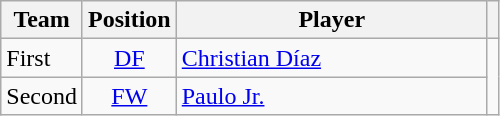<table class="wikitable" style="text-align:center;">
<tr>
<th>Team</th>
<th>Position</th>
<th style="width:200px">Player</th>
<th></th>
</tr>
<tr>
<td style="text-align:left;">First</td>
<td><a href='#'>DF</a></td>
<td style="text-align:left;"> <a href='#'>Christian Díaz</a></td>
<td rowspan="2"></td>
</tr>
<tr>
<td style="text-align:left;">Second</td>
<td><a href='#'>FW</a></td>
<td style="text-align:left;"> <a href='#'>Paulo Jr.</a></td>
</tr>
</table>
